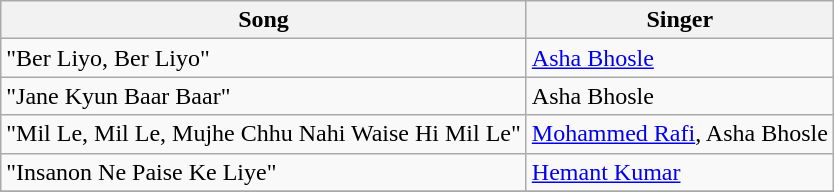<table class="wikitable">
<tr>
<th>Song</th>
<th>Singer</th>
</tr>
<tr>
<td>"Ber Liyo, Ber Liyo"</td>
<td><a href='#'>Asha Bhosle</a></td>
</tr>
<tr>
<td>"Jane Kyun Baar Baar"</td>
<td>Asha Bhosle</td>
</tr>
<tr>
<td>"Mil Le, Mil Le, Mujhe Chhu Nahi Waise Hi Mil Le"</td>
<td><a href='#'>Mohammed Rafi</a>, Asha Bhosle</td>
</tr>
<tr>
<td>"Insanon Ne Paise Ke Liye"</td>
<td><a href='#'>Hemant Kumar</a></td>
</tr>
<tr>
</tr>
</table>
